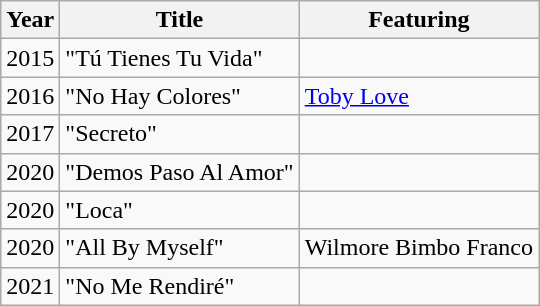<table class="wikitable">
<tr>
<th>Year</th>
<th>Title</th>
<th>Featuring</th>
</tr>
<tr>
<td>2015</td>
<td>"Tú Tienes Tu Vida"</td>
<td></td>
</tr>
<tr>
<td>2016</td>
<td>"No Hay Colores"</td>
<td><a href='#'>Toby Love</a></td>
</tr>
<tr>
<td>2017</td>
<td>"Secreto"</td>
<td></td>
</tr>
<tr>
<td>2020</td>
<td>"Demos Paso Al Amor"</td>
<td></td>
</tr>
<tr>
<td>2020</td>
<td>"Loca"</td>
<td></td>
</tr>
<tr>
<td>2020</td>
<td>"All By Myself"</td>
<td>Wilmore Bimbo Franco</td>
</tr>
<tr>
<td>2021</td>
<td>"No Me Rendiré"</td>
<td></td>
</tr>
</table>
